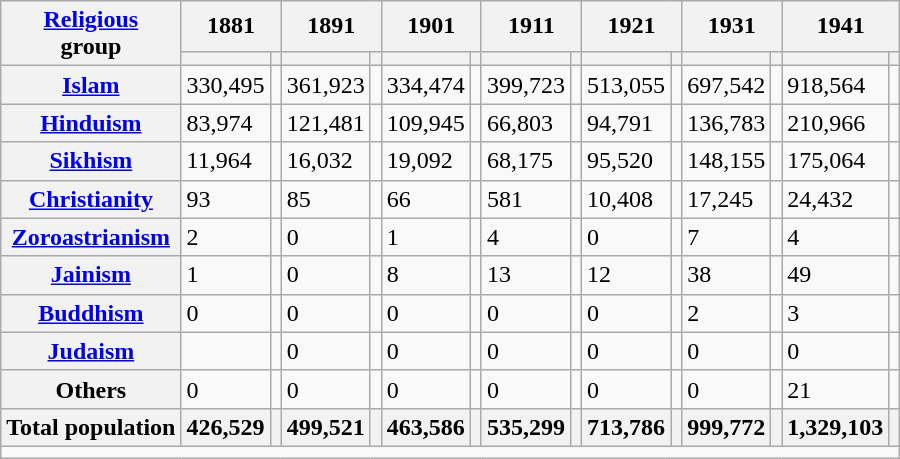<table class="wikitable sortable">
<tr>
<th rowspan="2"><a href='#'>Religious</a><br>group</th>
<th colspan="2">1881</th>
<th colspan="2">1891</th>
<th colspan="2">1901</th>
<th colspan="2">1911</th>
<th colspan="2">1921</th>
<th colspan="2">1931</th>
<th colspan="2">1941</th>
</tr>
<tr>
<th><a href='#'></a></th>
<th></th>
<th></th>
<th></th>
<th></th>
<th></th>
<th></th>
<th></th>
<th></th>
<th></th>
<th></th>
<th></th>
<th></th>
<th></th>
</tr>
<tr>
<th><a href='#'>Islam</a> </th>
<td>330,495</td>
<td></td>
<td>361,923</td>
<td></td>
<td>334,474</td>
<td></td>
<td>399,723</td>
<td></td>
<td>513,055</td>
<td></td>
<td>697,542</td>
<td></td>
<td>918,564</td>
<td></td>
</tr>
<tr>
<th><a href='#'>Hinduism</a> </th>
<td>83,974</td>
<td></td>
<td>121,481</td>
<td></td>
<td>109,945</td>
<td></td>
<td>66,803</td>
<td></td>
<td>94,791</td>
<td></td>
<td>136,783</td>
<td></td>
<td>210,966</td>
<td></td>
</tr>
<tr>
<th><a href='#'>Sikhism</a> </th>
<td>11,964</td>
<td></td>
<td>16,032</td>
<td></td>
<td>19,092</td>
<td></td>
<td>68,175</td>
<td></td>
<td>95,520</td>
<td></td>
<td>148,155</td>
<td></td>
<td>175,064</td>
<td></td>
</tr>
<tr>
<th><a href='#'>Christianity</a> </th>
<td>93</td>
<td></td>
<td>85</td>
<td></td>
<td>66</td>
<td></td>
<td>581</td>
<td></td>
<td>10,408</td>
<td></td>
<td>17,245</td>
<td></td>
<td>24,432</td>
<td></td>
</tr>
<tr>
<th><a href='#'>Zoroastrianism</a> </th>
<td>2</td>
<td></td>
<td>0</td>
<td></td>
<td>1</td>
<td></td>
<td>4</td>
<td></td>
<td>0</td>
<td></td>
<td>7</td>
<td></td>
<td>4</td>
<td></td>
</tr>
<tr>
<th><a href='#'>Jainism</a> </th>
<td>1</td>
<td></td>
<td>0</td>
<td></td>
<td>8</td>
<td></td>
<td>13</td>
<td></td>
<td>12</td>
<td></td>
<td>38</td>
<td></td>
<td>49</td>
<td></td>
</tr>
<tr>
<th><a href='#'>Buddhism</a> </th>
<td>0</td>
<td></td>
<td>0</td>
<td></td>
<td>0</td>
<td></td>
<td>0</td>
<td></td>
<td>0</td>
<td></td>
<td>2</td>
<td></td>
<td>3</td>
<td></td>
</tr>
<tr>
<th><a href='#'>Judaism</a> </th>
<td></td>
<td></td>
<td>0</td>
<td></td>
<td>0</td>
<td></td>
<td>0</td>
<td></td>
<td>0</td>
<td></td>
<td>0</td>
<td></td>
<td>0</td>
<td></td>
</tr>
<tr>
<th>Others</th>
<td>0</td>
<td></td>
<td>0</td>
<td></td>
<td>0</td>
<td></td>
<td>0</td>
<td></td>
<td>0</td>
<td></td>
<td>0</td>
<td></td>
<td>21</td>
<td></td>
</tr>
<tr>
<th>Total population</th>
<th>426,529</th>
<th></th>
<th>499,521</th>
<th></th>
<th>463,586</th>
<th></th>
<th>535,299</th>
<th></th>
<th>713,786</th>
<th></th>
<th>999,772</th>
<th></th>
<th>1,329,103</th>
<th></th>
</tr>
<tr class="sortbottom">
<td colspan="15"></td>
</tr>
</table>
